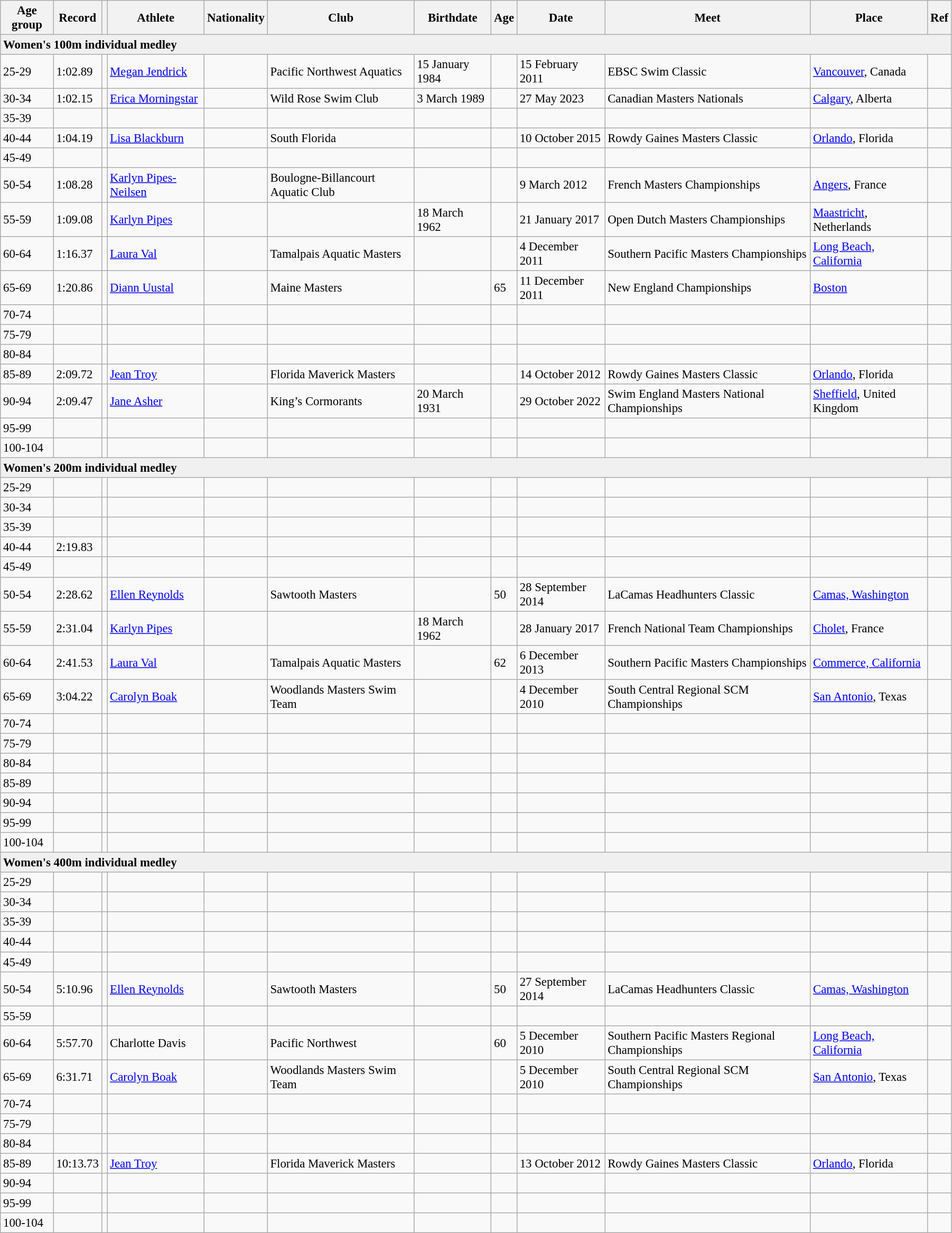<table class="wikitable" style="font-size:95%; width: 95%;">
<tr>
<th>Age group</th>
<th>Record</th>
<th></th>
<th>Athlete</th>
<th>Nationality</th>
<th>Club</th>
<th>Birthdate</th>
<th>Age</th>
<th>Date</th>
<th>Meet</th>
<th>Place</th>
<th>Ref</th>
</tr>
<tr style="background:#f0f0f0;">
<td colspan=12><strong>Women's 100m individual medley</strong></td>
</tr>
<tr>
<td>25-29</td>
<td>1:02.89</td>
<td></td>
<td><a href='#'>Megan Jendrick</a></td>
<td></td>
<td>Pacific Northwest Aquatics</td>
<td>15 January 1984</td>
<td></td>
<td>15 February 2011</td>
<td>EBSC Swim Classic</td>
<td><a href='#'>Vancouver</a>, Canada</td>
<td></td>
</tr>
<tr>
<td>30-34</td>
<td>1:02.15</td>
<td></td>
<td><a href='#'>Erica Morningstar</a></td>
<td></td>
<td>Wild Rose Swim Club</td>
<td>3 March 1989</td>
<td></td>
<td>27 May 2023</td>
<td>Canadian Masters Nationals</td>
<td><a href='#'>Calgary</a>, Alberta</td>
<td></td>
</tr>
<tr>
<td>35-39</td>
<td></td>
<td></td>
<td></td>
<td></td>
<td></td>
<td></td>
<td></td>
<td></td>
<td></td>
<td></td>
<td></td>
</tr>
<tr>
<td>40-44</td>
<td>1:04.19</td>
<td></td>
<td><a href='#'>Lisa Blackburn</a></td>
<td></td>
<td>South Florida</td>
<td></td>
<td></td>
<td>10 October 2015</td>
<td>Rowdy Gaines Masters Classic</td>
<td><a href='#'>Orlando</a>, Florida</td>
<td></td>
</tr>
<tr>
<td>45-49</td>
<td></td>
<td></td>
<td></td>
<td></td>
<td></td>
<td></td>
<td></td>
<td></td>
<td></td>
<td></td>
<td></td>
</tr>
<tr>
<td>50-54</td>
<td>1:08.28</td>
<td></td>
<td><a href='#'>Karlyn Pipes-Neilsen</a></td>
<td></td>
<td>Boulogne-Billancourt Aquatic Club</td>
<td></td>
<td></td>
<td>9 March 2012</td>
<td>French Masters Championships</td>
<td><a href='#'>Angers</a>, France</td>
<td></td>
</tr>
<tr>
<td>55-59</td>
<td>1:09.08</td>
<td></td>
<td><a href='#'>Karlyn Pipes</a></td>
<td></td>
<td></td>
<td>18 March 1962</td>
<td></td>
<td>21 January 2017</td>
<td>Open Dutch Masters Championships</td>
<td><a href='#'>Maastricht</a>, Netherlands</td>
<td></td>
</tr>
<tr>
<td>60-64</td>
<td>1:16.37</td>
<td></td>
<td><a href='#'>Laura Val</a></td>
<td></td>
<td>Tamalpais Aquatic Masters</td>
<td></td>
<td></td>
<td>4 December 2011</td>
<td>Southern Pacific Masters Championships</td>
<td><a href='#'>Long Beach, California</a></td>
<td></td>
</tr>
<tr>
<td>65-69</td>
<td>1:20.86</td>
<td></td>
<td><a href='#'>Diann Uustal</a></td>
<td></td>
<td>Maine Masters</td>
<td></td>
<td>65</td>
<td>11 December 2011</td>
<td>New England Championships</td>
<td><a href='#'>Boston</a></td>
<td></td>
</tr>
<tr>
<td>70-74</td>
<td></td>
<td></td>
<td></td>
<td></td>
<td></td>
<td></td>
<td></td>
<td></td>
<td></td>
<td></td>
<td></td>
</tr>
<tr>
<td>75-79</td>
<td></td>
<td></td>
<td></td>
<td></td>
<td></td>
<td></td>
<td></td>
<td></td>
<td></td>
<td></td>
<td></td>
</tr>
<tr>
<td>80-84</td>
<td></td>
<td></td>
<td></td>
<td></td>
<td></td>
<td></td>
<td></td>
<td></td>
<td></td>
<td></td>
<td></td>
</tr>
<tr>
<td>85-89</td>
<td>2:09.72</td>
<td></td>
<td><a href='#'>Jean Troy</a></td>
<td></td>
<td>Florida Maverick Masters</td>
<td></td>
<td></td>
<td>14 October 2012</td>
<td>Rowdy Gaines Masters Classic</td>
<td><a href='#'>Orlando</a>, Florida</td>
<td></td>
</tr>
<tr>
<td>90-94</td>
<td>2:09.47</td>
<td></td>
<td><a href='#'>Jane Asher</a></td>
<td></td>
<td>King’s Cormorants</td>
<td>20 March 1931</td>
<td></td>
<td>29 October 2022</td>
<td>Swim England Masters National Championships</td>
<td><a href='#'>Sheffield</a>, United Kingdom</td>
<td></td>
</tr>
<tr>
<td>95-99</td>
<td></td>
<td></td>
<td></td>
<td></td>
<td></td>
<td></td>
<td></td>
<td></td>
<td></td>
<td></td>
<td></td>
</tr>
<tr>
<td>100-104</td>
<td></td>
<td></td>
<td></td>
<td></td>
<td></td>
<td></td>
<td></td>
<td></td>
<td></td>
<td></td>
<td></td>
</tr>
<tr style="background:#f0f0f0;">
<td colspan=12><strong>Women's 200m individual medley</strong></td>
</tr>
<tr>
<td>25-29</td>
<td></td>
<td></td>
<td></td>
<td></td>
<td></td>
<td></td>
<td></td>
<td></td>
<td></td>
<td></td>
<td></td>
</tr>
<tr>
<td>30-34</td>
<td></td>
<td></td>
<td></td>
<td></td>
<td></td>
<td></td>
<td></td>
<td></td>
<td></td>
<td></td>
<td></td>
</tr>
<tr>
<td>35-39</td>
<td></td>
<td></td>
<td></td>
<td></td>
<td></td>
<td></td>
<td></td>
<td></td>
<td></td>
<td></td>
<td></td>
</tr>
<tr>
<td>40-44</td>
<td>2:19.83</td>
<td></td>
<td></td>
<td></td>
<td></td>
<td></td>
<td></td>
<td></td>
<td></td>
<td></td>
<td></td>
</tr>
<tr>
<td>45-49</td>
<td></td>
<td></td>
<td></td>
<td></td>
<td></td>
<td></td>
<td></td>
<td></td>
<td></td>
<td></td>
<td></td>
</tr>
<tr>
<td>50-54</td>
<td>2:28.62</td>
<td></td>
<td><a href='#'>Ellen Reynolds</a></td>
<td></td>
<td>Sawtooth Masters</td>
<td></td>
<td>50</td>
<td>28 September 2014</td>
<td>LaCamas Headhunters Classic</td>
<td><a href='#'>Camas, Washington</a></td>
<td></td>
</tr>
<tr>
<td>55-59</td>
<td>2:31.04</td>
<td></td>
<td><a href='#'>Karlyn Pipes</a></td>
<td></td>
<td></td>
<td>18 March 1962</td>
<td></td>
<td>28 January 2017</td>
<td>French National Team Championships</td>
<td><a href='#'>Cholet</a>, France</td>
<td></td>
</tr>
<tr>
<td>60-64</td>
<td>2:41.53</td>
<td></td>
<td><a href='#'>Laura Val</a></td>
<td></td>
<td>Tamalpais Aquatic Masters</td>
<td></td>
<td>62</td>
<td>6 December 2013</td>
<td>Southern Pacific Masters Championships</td>
<td><a href='#'>Commerce, California</a></td>
<td></td>
</tr>
<tr>
<td>65-69</td>
<td>3:04.22</td>
<td></td>
<td><a href='#'>Carolyn Boak</a></td>
<td></td>
<td>Woodlands Masters Swim Team</td>
<td></td>
<td></td>
<td>4 December 2010</td>
<td>South Central Regional SCM Championships</td>
<td><a href='#'>San Antonio</a>, Texas</td>
<td></td>
</tr>
<tr>
<td>70-74</td>
<td></td>
<td></td>
<td></td>
<td></td>
<td></td>
<td></td>
<td></td>
<td></td>
<td></td>
<td></td>
<td></td>
</tr>
<tr>
<td>75-79</td>
<td></td>
<td></td>
<td></td>
<td></td>
<td></td>
<td></td>
<td></td>
<td></td>
<td></td>
<td></td>
<td></td>
</tr>
<tr>
<td>80-84</td>
<td></td>
<td></td>
<td></td>
<td></td>
<td></td>
<td></td>
<td></td>
<td></td>
<td></td>
<td></td>
<td></td>
</tr>
<tr>
<td>85-89</td>
<td></td>
<td></td>
<td></td>
<td></td>
<td></td>
<td></td>
<td></td>
<td></td>
<td></td>
<td></td>
<td></td>
</tr>
<tr>
<td>90-94</td>
<td></td>
<td></td>
<td></td>
<td></td>
<td></td>
<td></td>
<td></td>
<td></td>
<td></td>
<td></td>
<td></td>
</tr>
<tr>
<td>95-99</td>
<td></td>
<td></td>
<td></td>
<td></td>
<td></td>
<td></td>
<td></td>
<td></td>
<td></td>
<td></td>
<td></td>
</tr>
<tr>
<td>100-104</td>
<td></td>
<td></td>
<td></td>
<td></td>
<td></td>
<td></td>
<td></td>
<td></td>
<td></td>
<td></td>
<td></td>
</tr>
<tr style="background:#f0f0f0;">
<td colspan=12><strong>Women's 400m individual medley</strong></td>
</tr>
<tr>
<td>25-29</td>
<td></td>
<td></td>
<td></td>
<td></td>
<td></td>
<td></td>
<td></td>
<td></td>
<td></td>
<td></td>
<td></td>
</tr>
<tr>
<td>30-34</td>
<td></td>
<td></td>
<td></td>
<td></td>
<td></td>
<td></td>
<td></td>
<td></td>
<td></td>
<td></td>
<td></td>
</tr>
<tr>
<td>35-39</td>
<td></td>
<td></td>
<td></td>
<td></td>
<td></td>
<td></td>
<td></td>
<td></td>
<td></td>
<td></td>
<td></td>
</tr>
<tr>
<td>40-44</td>
<td></td>
<td></td>
<td></td>
<td></td>
<td></td>
<td></td>
<td></td>
<td></td>
<td></td>
<td></td>
<td></td>
</tr>
<tr>
<td>45-49</td>
<td></td>
<td></td>
<td></td>
<td></td>
<td></td>
<td></td>
<td></td>
<td></td>
<td></td>
<td></td>
<td></td>
</tr>
<tr>
<td>50-54</td>
<td>5:10.96</td>
<td></td>
<td><a href='#'>Ellen Reynolds</a></td>
<td></td>
<td>Sawtooth Masters</td>
<td></td>
<td>50</td>
<td>27 September 2014</td>
<td>LaCamas Headhunters Classic</td>
<td><a href='#'>Camas, Washington</a></td>
<td></td>
</tr>
<tr>
<td>55-59</td>
<td></td>
<td></td>
<td></td>
<td></td>
<td></td>
<td></td>
<td></td>
<td></td>
<td></td>
<td></td>
<td></td>
</tr>
<tr>
<td>60-64</td>
<td>5:57.70</td>
<td></td>
<td>Charlotte Davis</td>
<td></td>
<td>Pacific Northwest</td>
<td></td>
<td>60</td>
<td>5 December 2010</td>
<td>Southern Pacific Masters Regional Championships</td>
<td><a href='#'>Long Beach, California</a></td>
<td></td>
</tr>
<tr>
<td>65-69</td>
<td>6:31.71</td>
<td></td>
<td><a href='#'>Carolyn Boak</a></td>
<td></td>
<td>Woodlands Masters Swim Team</td>
<td></td>
<td></td>
<td>5 December 2010</td>
<td>South Central Regional SCM Championships</td>
<td><a href='#'>San Antonio</a>, Texas</td>
<td></td>
</tr>
<tr>
<td>70-74</td>
<td></td>
<td></td>
<td></td>
<td></td>
<td></td>
<td></td>
<td></td>
<td></td>
<td></td>
<td></td>
<td></td>
</tr>
<tr>
<td>75-79</td>
<td></td>
<td></td>
<td></td>
<td></td>
<td></td>
<td></td>
<td></td>
<td></td>
<td></td>
<td></td>
<td></td>
</tr>
<tr>
<td>80-84</td>
<td></td>
<td></td>
<td></td>
<td></td>
<td></td>
<td></td>
<td></td>
<td></td>
<td></td>
<td></td>
<td></td>
</tr>
<tr>
<td>85-89</td>
<td>10:13.73</td>
<td></td>
<td><a href='#'>Jean Troy</a></td>
<td></td>
<td>Florida Maverick Masters</td>
<td></td>
<td></td>
<td>13 October 2012</td>
<td>Rowdy Gaines Masters Classic</td>
<td><a href='#'>Orlando</a>, Florida</td>
<td></td>
</tr>
<tr>
<td>90-94</td>
<td></td>
<td></td>
<td></td>
<td></td>
<td></td>
<td></td>
<td></td>
<td></td>
<td></td>
<td></td>
<td></td>
</tr>
<tr>
<td>95-99</td>
<td></td>
<td></td>
<td></td>
<td></td>
<td></td>
<td></td>
<td></td>
<td></td>
<td></td>
<td></td>
<td></td>
</tr>
<tr>
<td>100-104</td>
<td></td>
<td></td>
<td></td>
<td></td>
<td></td>
<td></td>
<td></td>
<td></td>
<td></td>
<td></td>
<td></td>
</tr>
</table>
